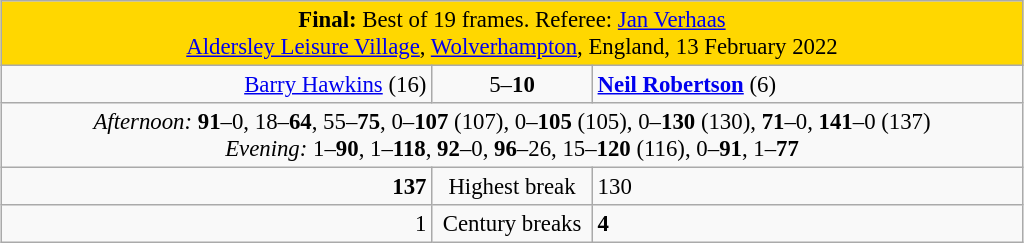<table class="wikitable" style="font-size: 95%; margin: 1em auto 1em auto;">
<tr>
<td colspan="3" align="center" bgcolor="#ffd700"><strong>Final:</strong> Best of 19 frames. Referee: <a href='#'>Jan Verhaas</a> <br><a href='#'>Aldersley Leisure Village</a>, <a href='#'>Wolverhampton</a>, England, 13 February 2022</td>
</tr>
<tr>
<td width="280" align="right"><a href='#'>Barry Hawkins</a> (16)<br></td>
<td width="100" align="center">5–<strong>10</strong></td>
<td width="280"><strong><a href='#'>Neil Robertson</a></strong> (6)<br></td>
</tr>
<tr>
<td colspan="3" align="center" style="font-size: 100%"><em>Afternoon:</em> <strong>91</strong>–0, 18–<strong>64</strong>, 55–<strong>75</strong>, 0–<strong>107</strong> (107), 0–<strong>105</strong> (105), 0–<strong>130</strong> (130), <strong>71</strong>–0, <strong>141</strong>–0 (137) <br> <em>Evening:</em> 1–<strong>90</strong>, 1–<strong>118</strong>, <strong>92</strong>–0, <strong>96</strong>–26, 15–<strong>120</strong> (116), 0–<strong>91</strong>, 1–<strong>77</strong></td>
</tr>
<tr>
<td align="right"><strong>137</strong></td>
<td align="center">Highest break</td>
<td>130</td>
</tr>
<tr>
<td align="right">1</td>
<td align="center">Century breaks</td>
<td><strong>4</strong></td>
</tr>
</table>
